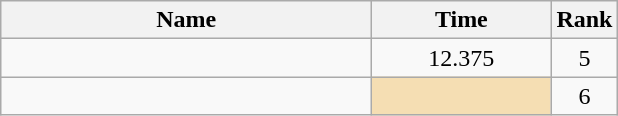<table class="wikitable" style="text-align:center;">
<tr>
<th style="width:15em">Name</th>
<th style="width:7em">Time</th>
<th>Rank</th>
</tr>
<tr>
<td align=left></td>
<td>12.375</td>
<td>5</td>
</tr>
<tr>
<td align=left></td>
<td bgcolor=wheat></td>
<td>6</td>
</tr>
</table>
